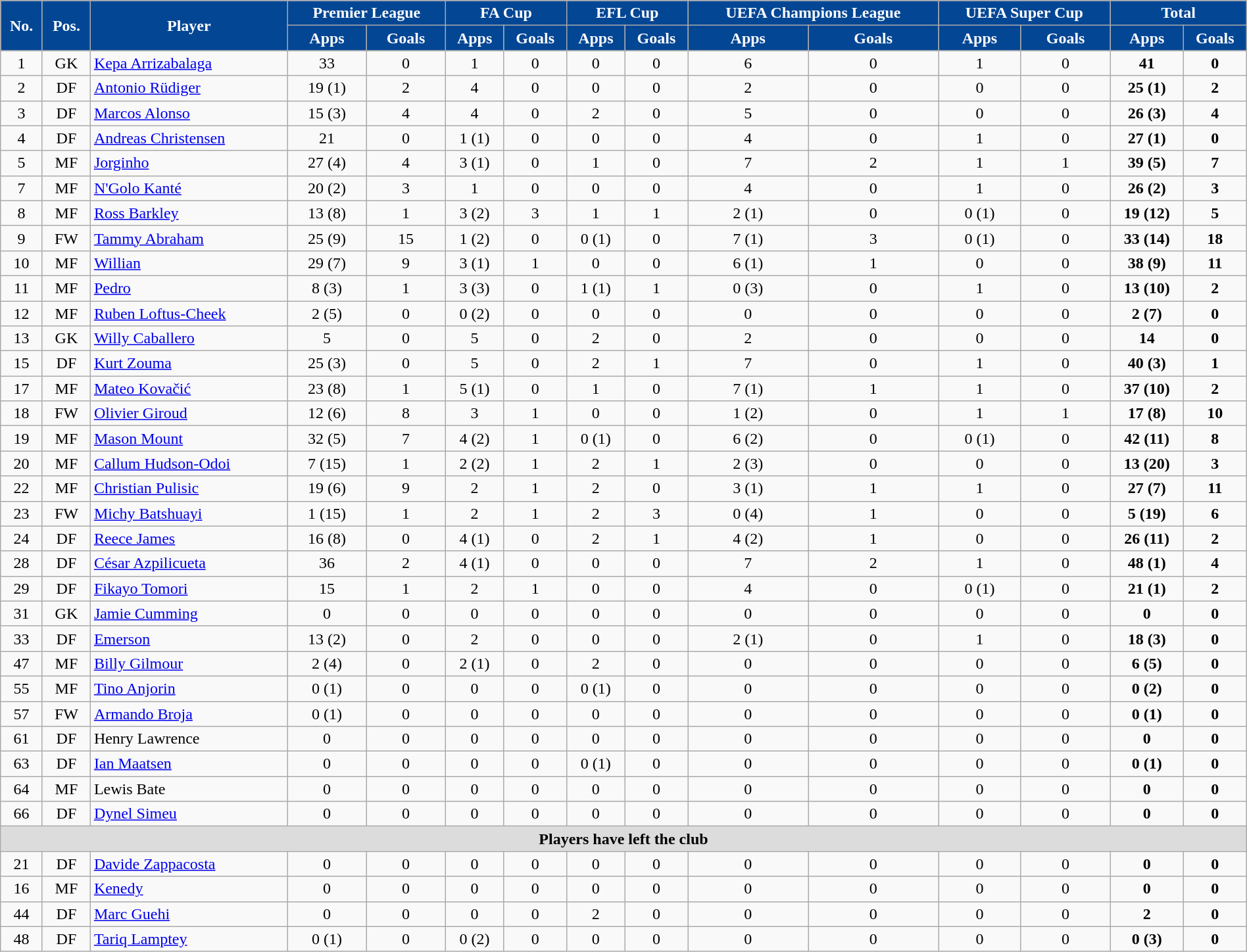<table class="wikitable sortable" style="text-align:center;width:100%;">
<tr>
<th rowspan=2 style=background-color:#034694;color:#FFFFFF>No.</th>
<th rowspan=2 style=background-color:#034694;color:#FFFFFF>Pos.</th>
<th rowspan=2 style=background-color:#034694;color:#FFFFFF>Player</th>
<th colspan=2 style=background:#034694;color:#FFFFFF>Premier League</th>
<th colspan=2 style=background:#034694;color:#FFFFFF>FA Cup</th>
<th colspan=2 style=background:#034694;color:#FFFFFF>EFL Cup</th>
<th colspan=2 style=background:#034694;color:#FFFFFF>UEFA Champions League</th>
<th colspan=2 style=background:#034694;color:#FFFFFF>UEFA Super Cup</th>
<th colspan=2 style=background:#034694;color:#FFFFFF>Total</th>
</tr>
<tr>
<th style=background-color:#034694;color:#FFFFFF>Apps</th>
<th style=background-color:#034694;color:#FFFFFF>Goals</th>
<th style=background-color:#034694;color:#FFFFFF>Apps</th>
<th style=background-color:#034694;color:#FFFFFF>Goals</th>
<th style=background-color:#034694;color:#FFFFFF>Apps</th>
<th style=background-color:#034694;color:#FFFFFF>Goals</th>
<th style=background-color:#034694;color:#FFFFFF>Apps</th>
<th style=background-color:#034694;color:#FFFFFF>Goals</th>
<th style=background-color:#034694;color:#FFFFFF>Apps</th>
<th style=background-color:#034694;color:#FFFFFF>Goals</th>
<th style=background-color:#034694;color:#FFFFFF>Apps</th>
<th style=background-color:#034694;color:#FFFFFF>Goals</th>
</tr>
<tr>
<td>1</td>
<td>GK</td>
<td align=left> <a href='#'>Kepa Arrizabalaga</a></td>
<td>33</td>
<td>0</td>
<td>1</td>
<td>0</td>
<td>0</td>
<td>0</td>
<td>6</td>
<td>0</td>
<td>1</td>
<td>0</td>
<td><strong>41</strong></td>
<td><strong>0</strong></td>
</tr>
<tr>
<td>2</td>
<td>DF</td>
<td align=left> <a href='#'>Antonio Rüdiger</a></td>
<td>19 (1)</td>
<td>2</td>
<td>4</td>
<td>0</td>
<td>0</td>
<td>0</td>
<td>2</td>
<td>0</td>
<td>0</td>
<td>0</td>
<td><strong>25 (1)</strong></td>
<td><strong>2</strong></td>
</tr>
<tr>
<td>3</td>
<td>DF</td>
<td align=left> <a href='#'>Marcos Alonso</a></td>
<td>15 (3)</td>
<td>4</td>
<td>4</td>
<td>0</td>
<td>2</td>
<td>0</td>
<td>5</td>
<td>0</td>
<td>0</td>
<td>0</td>
<td><strong>26 (3)</strong></td>
<td><strong>4</strong></td>
</tr>
<tr>
<td>4</td>
<td>DF</td>
<td align=left> <a href='#'>Andreas Christensen</a></td>
<td>21</td>
<td>0</td>
<td>1 (1)</td>
<td>0</td>
<td>0</td>
<td>0</td>
<td>4</td>
<td>0</td>
<td>1</td>
<td>0</td>
<td><strong>27 (1)</strong></td>
<td><strong>0</strong></td>
</tr>
<tr>
<td>5</td>
<td>MF</td>
<td align=left> <a href='#'>Jorginho</a></td>
<td>27 (4)</td>
<td>4</td>
<td>3 (1)</td>
<td>0</td>
<td>1</td>
<td>0</td>
<td>7</td>
<td>2</td>
<td>1</td>
<td>1</td>
<td><strong>39 (5)</strong></td>
<td><strong>7</strong></td>
</tr>
<tr>
<td>7</td>
<td>MF</td>
<td align=left> <a href='#'>N'Golo Kanté</a></td>
<td>20 (2)</td>
<td>3</td>
<td>1</td>
<td>0</td>
<td>0</td>
<td>0</td>
<td>4</td>
<td>0</td>
<td>1</td>
<td>0</td>
<td><strong>26 (2)</strong></td>
<td><strong>3</strong></td>
</tr>
<tr>
<td>8</td>
<td>MF</td>
<td align=left> <a href='#'>Ross Barkley</a></td>
<td>13 (8)</td>
<td>1</td>
<td>3 (2)</td>
<td>3</td>
<td>1</td>
<td>1</td>
<td>2 (1)</td>
<td>0</td>
<td>0 (1)</td>
<td>0</td>
<td><strong>19 (12)</strong></td>
<td><strong>5</strong></td>
</tr>
<tr>
<td>9</td>
<td>FW</td>
<td align=left> <a href='#'>Tammy Abraham</a></td>
<td>25 (9)</td>
<td>15</td>
<td>1 (2)</td>
<td>0</td>
<td>0 (1)</td>
<td>0</td>
<td>7 (1)</td>
<td>3</td>
<td>0 (1)</td>
<td>0</td>
<td><strong>33 (14)</strong></td>
<td><strong>18</strong></td>
</tr>
<tr>
<td>10</td>
<td>MF</td>
<td align=left> <a href='#'>Willian</a></td>
<td>29 (7)</td>
<td>9</td>
<td>3 (1)</td>
<td>1</td>
<td>0</td>
<td>0</td>
<td>6 (1)</td>
<td>1</td>
<td>0</td>
<td>0</td>
<td><strong>38 (9)</strong></td>
<td><strong>11</strong></td>
</tr>
<tr>
<td>11</td>
<td>MF</td>
<td align=left> <a href='#'>Pedro</a></td>
<td>8 (3)</td>
<td>1</td>
<td>3 (3)</td>
<td>0</td>
<td>1 (1)</td>
<td>1</td>
<td>0 (3)</td>
<td>0</td>
<td>1</td>
<td>0</td>
<td><strong>13 (10)</strong></td>
<td><strong>2</strong></td>
</tr>
<tr>
<td>12</td>
<td>MF</td>
<td align=left> <a href='#'>Ruben Loftus-Cheek</a></td>
<td>2 (5)</td>
<td>0</td>
<td>0 (2)</td>
<td>0</td>
<td>0</td>
<td>0</td>
<td>0</td>
<td>0</td>
<td>0</td>
<td>0</td>
<td><strong>2 (7)</strong></td>
<td><strong>0</strong></td>
</tr>
<tr>
<td>13</td>
<td>GK</td>
<td align=left> <a href='#'>Willy Caballero</a></td>
<td>5</td>
<td>0</td>
<td>5</td>
<td>0</td>
<td>2</td>
<td>0</td>
<td>2</td>
<td>0</td>
<td>0</td>
<td>0</td>
<td><strong>14</strong></td>
<td><strong>0</strong></td>
</tr>
<tr>
<td>15</td>
<td>DF</td>
<td align=left> <a href='#'>Kurt Zouma</a></td>
<td>25 (3)</td>
<td>0</td>
<td>5</td>
<td>0</td>
<td>2</td>
<td>1</td>
<td>7</td>
<td>0</td>
<td>1</td>
<td>0</td>
<td><strong>40 (3)</strong></td>
<td><strong>1</strong></td>
</tr>
<tr>
<td>17</td>
<td>MF</td>
<td align=left> <a href='#'>Mateo Kovačić</a></td>
<td>23 (8)</td>
<td>1</td>
<td>5 (1)</td>
<td>0</td>
<td>1</td>
<td>0</td>
<td>7 (1)</td>
<td>1</td>
<td>1</td>
<td>0</td>
<td><strong>37 (10)</strong></td>
<td><strong>2</strong></td>
</tr>
<tr>
<td>18</td>
<td>FW</td>
<td align=left> <a href='#'>Olivier Giroud</a></td>
<td>12 (6)</td>
<td>8</td>
<td>3</td>
<td>1</td>
<td>0</td>
<td>0</td>
<td>1 (2)</td>
<td>0</td>
<td>1</td>
<td>1</td>
<td><strong>17 (8)</strong></td>
<td><strong>10</strong></td>
</tr>
<tr>
<td>19</td>
<td>MF</td>
<td align=left> <a href='#'>Mason Mount</a></td>
<td>32 (5)</td>
<td>7</td>
<td>4 (2)</td>
<td>1</td>
<td>0 (1)</td>
<td>0</td>
<td>6 (2)</td>
<td>0</td>
<td>0 (1)</td>
<td>0</td>
<td><strong>42 (11)</strong></td>
<td><strong>8</strong></td>
</tr>
<tr>
<td>20</td>
<td>MF</td>
<td align=left> <a href='#'>Callum Hudson-Odoi</a></td>
<td>7 (15)</td>
<td>1</td>
<td>2 (2)</td>
<td>1</td>
<td>2</td>
<td>1</td>
<td>2 (3)</td>
<td>0</td>
<td>0</td>
<td>0</td>
<td><strong>13 (20)</strong></td>
<td><strong>3</strong></td>
</tr>
<tr>
<td>22</td>
<td>MF</td>
<td align=left> <a href='#'>Christian Pulisic</a></td>
<td>19 (6)</td>
<td>9</td>
<td>2</td>
<td>1</td>
<td>2</td>
<td>0</td>
<td>3 (1)</td>
<td>1</td>
<td>1</td>
<td>0</td>
<td><strong>27 (7)</strong></td>
<td><strong>11</strong></td>
</tr>
<tr>
<td>23</td>
<td>FW</td>
<td align=left> <a href='#'>Michy Batshuayi</a></td>
<td>1 (15)</td>
<td>1</td>
<td>2</td>
<td>1</td>
<td>2</td>
<td>3</td>
<td>0 (4)</td>
<td>1</td>
<td>0</td>
<td>0</td>
<td><strong>5 (19)</strong></td>
<td><strong>6</strong></td>
</tr>
<tr>
<td>24</td>
<td>DF</td>
<td align=left> <a href='#'>Reece James</a></td>
<td>16 (8)</td>
<td>0</td>
<td>4 (1)</td>
<td>0</td>
<td>2</td>
<td>1</td>
<td>4 (2)</td>
<td>1</td>
<td>0</td>
<td>0</td>
<td><strong>26 (11)</strong></td>
<td><strong>2</strong></td>
</tr>
<tr>
<td>28</td>
<td>DF</td>
<td align=left> <a href='#'>César Azpilicueta</a></td>
<td>36</td>
<td>2</td>
<td>4 (1)</td>
<td>0</td>
<td>0</td>
<td>0</td>
<td>7</td>
<td>2</td>
<td>1</td>
<td>0</td>
<td><strong>48 (1)</strong></td>
<td><strong>4</strong></td>
</tr>
<tr>
<td>29</td>
<td>DF</td>
<td align=left> <a href='#'>Fikayo Tomori</a></td>
<td>15</td>
<td>1</td>
<td>2</td>
<td>1</td>
<td>0</td>
<td>0</td>
<td>4</td>
<td>0</td>
<td>0 (1)</td>
<td>0</td>
<td><strong>21 (1)</strong></td>
<td><strong>2</strong></td>
</tr>
<tr>
<td>31</td>
<td>GK</td>
<td align=left> <a href='#'>Jamie Cumming</a></td>
<td>0</td>
<td>0</td>
<td>0</td>
<td>0</td>
<td>0</td>
<td>0</td>
<td>0</td>
<td>0</td>
<td>0</td>
<td>0</td>
<td><strong>0</strong></td>
<td><strong>0</strong></td>
</tr>
<tr>
<td>33</td>
<td>DF</td>
<td align=left> <a href='#'>Emerson</a></td>
<td>13 (2)</td>
<td>0</td>
<td>2</td>
<td>0</td>
<td>0</td>
<td>0</td>
<td>2 (1)</td>
<td>0</td>
<td>1</td>
<td>0</td>
<td><strong>18 (3)</strong></td>
<td><strong>0</strong></td>
</tr>
<tr>
<td>47</td>
<td>MF</td>
<td align=left> <a href='#'>Billy Gilmour</a></td>
<td>2 (4)</td>
<td>0</td>
<td>2 (1)</td>
<td>0</td>
<td>2</td>
<td>0</td>
<td>0</td>
<td>0</td>
<td>0</td>
<td>0</td>
<td><strong>6 (5)</strong></td>
<td><strong>0</strong></td>
</tr>
<tr>
<td>55</td>
<td>MF</td>
<td align=left> <a href='#'>Tino Anjorin</a></td>
<td>0 (1)</td>
<td>0</td>
<td>0</td>
<td>0</td>
<td>0 (1)</td>
<td>0</td>
<td>0</td>
<td>0</td>
<td>0</td>
<td>0</td>
<td><strong>0 (2)</strong></td>
<td><strong>0</strong></td>
</tr>
<tr>
<td>57</td>
<td>FW</td>
<td align=left> <a href='#'>Armando Broja</a></td>
<td>0 (1)</td>
<td>0</td>
<td>0</td>
<td>0</td>
<td>0</td>
<td>0</td>
<td>0</td>
<td>0</td>
<td>0</td>
<td>0</td>
<td><strong>0 (1)</strong></td>
<td><strong>0</strong></td>
</tr>
<tr>
<td>61</td>
<td>DF</td>
<td align=left> Henry Lawrence</td>
<td>0</td>
<td>0</td>
<td>0</td>
<td>0</td>
<td>0</td>
<td>0</td>
<td>0</td>
<td>0</td>
<td>0</td>
<td>0</td>
<td><strong>0</strong></td>
<td><strong>0</strong></td>
</tr>
<tr>
<td>63</td>
<td>DF</td>
<td align=left> <a href='#'>Ian Maatsen</a></td>
<td>0</td>
<td>0</td>
<td>0</td>
<td>0</td>
<td>0 (1)</td>
<td>0</td>
<td>0</td>
<td>0</td>
<td>0</td>
<td>0</td>
<td><strong>0 (1)</strong></td>
<td><strong>0</strong></td>
</tr>
<tr>
<td>64</td>
<td>MF</td>
<td align=left> Lewis Bate</td>
<td>0</td>
<td>0</td>
<td>0</td>
<td>0</td>
<td>0</td>
<td>0</td>
<td>0</td>
<td>0</td>
<td>0</td>
<td>0</td>
<td><strong>0</strong></td>
<td><strong>0</strong></td>
</tr>
<tr>
<td>66</td>
<td>DF</td>
<td align=left> <a href='#'>Dynel Simeu</a></td>
<td>0</td>
<td>0</td>
<td>0</td>
<td>0</td>
<td>0</td>
<td>0</td>
<td>0</td>
<td>0</td>
<td>0</td>
<td>0</td>
<td><strong>0</strong></td>
<td><strong>0</strong></td>
</tr>
<tr>
<th colspan=15 style=background:#dcdcdc>Players have left the club</th>
</tr>
<tr>
<td>21</td>
<td>DF</td>
<td align=left> <a href='#'>Davide Zappacosta</a></td>
<td>0</td>
<td>0</td>
<td>0</td>
<td>0</td>
<td>0</td>
<td>0</td>
<td>0</td>
<td>0</td>
<td>0</td>
<td>0</td>
<td><strong>0</strong></td>
<td><strong>0</strong></td>
</tr>
<tr>
<td>16</td>
<td>MF</td>
<td align=left> <a href='#'>Kenedy</a></td>
<td>0</td>
<td>0</td>
<td>0</td>
<td>0</td>
<td>0</td>
<td>0</td>
<td>0</td>
<td>0</td>
<td>0</td>
<td>0</td>
<td><strong>0</strong></td>
<td><strong>0</strong></td>
</tr>
<tr>
<td>44</td>
<td>DF</td>
<td align=left> <a href='#'>Marc Guehi</a></td>
<td>0</td>
<td>0</td>
<td>0</td>
<td>0</td>
<td>2</td>
<td>0</td>
<td>0</td>
<td>0</td>
<td>0</td>
<td>0</td>
<td><strong>2</strong></td>
<td><strong>0</strong></td>
</tr>
<tr>
<td>48</td>
<td>DF</td>
<td align=left> <a href='#'>Tariq Lamptey</a></td>
<td>0 (1)</td>
<td>0</td>
<td>0 (2)</td>
<td>0</td>
<td>0</td>
<td>0</td>
<td>0</td>
<td>0</td>
<td>0</td>
<td>0</td>
<td><strong>0 (3)</strong></td>
<td><strong>0</strong></td>
</tr>
</table>
